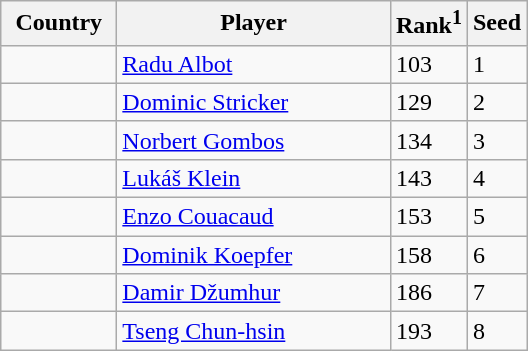<table class="sortable wikitable">
<tr>
<th width="70">Country</th>
<th width="175">Player</th>
<th>Rank<sup>1</sup></th>
<th>Seed</th>
</tr>
<tr>
<td></td>
<td><a href='#'>Radu Albot</a></td>
<td>103</td>
<td>1</td>
</tr>
<tr>
<td></td>
<td><a href='#'>Dominic Stricker</a></td>
<td>129</td>
<td>2</td>
</tr>
<tr>
<td></td>
<td><a href='#'>Norbert Gombos</a></td>
<td>134</td>
<td>3</td>
</tr>
<tr>
<td></td>
<td><a href='#'>Lukáš Klein</a></td>
<td>143</td>
<td>4</td>
</tr>
<tr>
<td></td>
<td><a href='#'>Enzo Couacaud</a></td>
<td>153</td>
<td>5</td>
</tr>
<tr>
<td></td>
<td><a href='#'>Dominik Koepfer</a></td>
<td>158</td>
<td>6</td>
</tr>
<tr>
<td></td>
<td><a href='#'>Damir Džumhur</a></td>
<td>186</td>
<td>7</td>
</tr>
<tr>
<td></td>
<td><a href='#'>Tseng Chun-hsin</a></td>
<td>193</td>
<td>8</td>
</tr>
</table>
